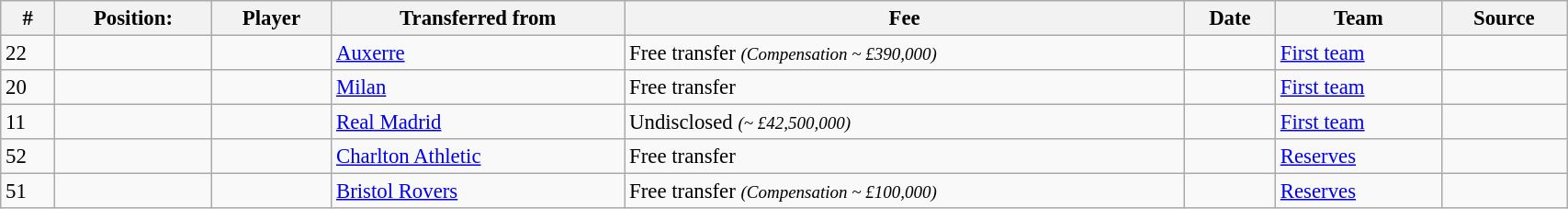<table class="wikitable sortable" style="width:90%; text-align:center; font-size:95%; text-align:left;">
<tr>
<th>#</th>
<th>Position:</th>
<th>Player</th>
<th>Transferred from</th>
<th>Fee</th>
<th>Date</th>
<th>Team</th>
<th>Source</th>
</tr>
<tr>
<td>22</td>
<td></td>
<td></td>
<td> <a href='#'>Auxerre</a></td>
<td>Free transfer <small><em>(Compensation ~ £390,000)</em></small></td>
<td></td>
<td><a href='#'>First team</a></td>
<td></td>
</tr>
<tr>
<td>20</td>
<td></td>
<td></td>
<td> <a href='#'>Milan</a></td>
<td>Free transfer</td>
<td></td>
<td><a href='#'>First team</a></td>
<td></td>
</tr>
<tr>
<td>11</td>
<td></td>
<td></td>
<td> <a href='#'>Real Madrid</a></td>
<td>Undisclosed <small><em>(~ £42,500,000)</em></small></td>
<td></td>
<td><a href='#'>First team</a></td>
<td></td>
</tr>
<tr>
<td>52</td>
<td></td>
<td></td>
<td> <a href='#'>Charlton Athletic</a></td>
<td>Free transfer</td>
<td></td>
<td><a href='#'>Reserves</a></td>
<td></td>
</tr>
<tr>
<td>51</td>
<td></td>
<td></td>
<td> <a href='#'>Bristol Rovers</a></td>
<td>Free transfer <small><em>(Compensation ~ £100,000)</em></small></td>
<td></td>
<td><a href='#'>Reserves</a></td>
<td></td>
</tr>
</table>
